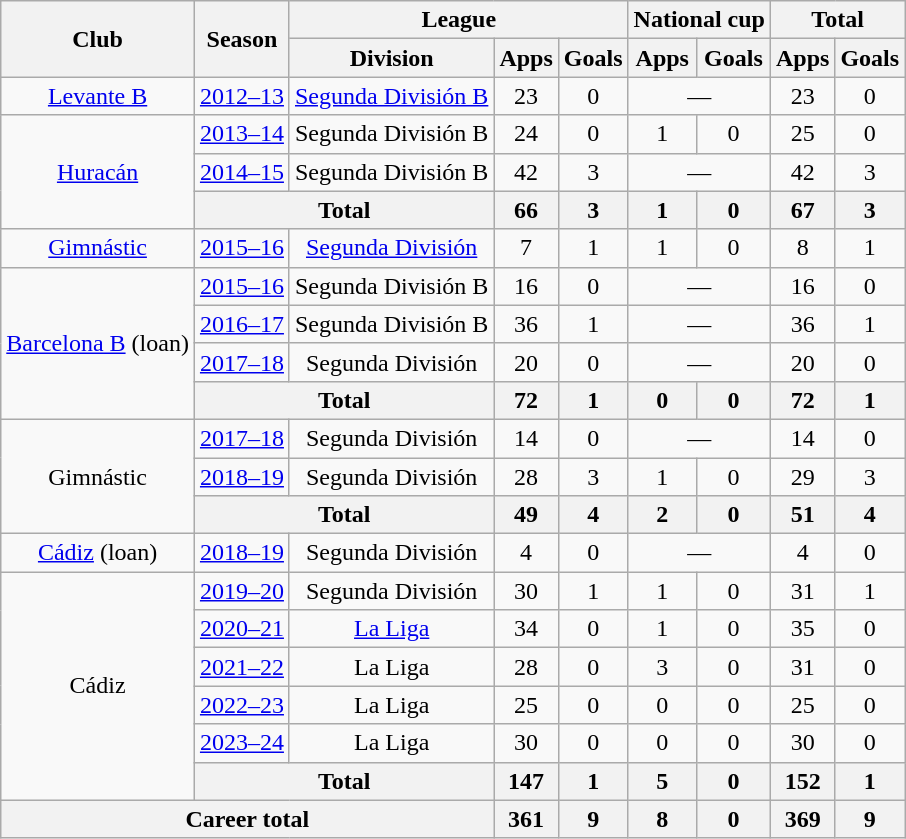<table class="wikitable" style="text-align:center">
<tr>
<th rowspan="2">Club</th>
<th rowspan="2">Season</th>
<th colspan="3">League</th>
<th colspan="2">National cup</th>
<th colspan="2">Total</th>
</tr>
<tr>
<th>Division</th>
<th>Apps</th>
<th>Goals</th>
<th>Apps</th>
<th>Goals</th>
<th>Apps</th>
<th>Goals</th>
</tr>
<tr>
<td><a href='#'>Levante B</a></td>
<td><a href='#'>2012–13</a></td>
<td><a href='#'>Segunda División B</a></td>
<td>23</td>
<td>0</td>
<td colspan="2">—</td>
<td>23</td>
<td>0</td>
</tr>
<tr>
<td rowspan="3"><a href='#'>Huracán</a></td>
<td><a href='#'>2013–14</a></td>
<td>Segunda División B</td>
<td>24</td>
<td>0</td>
<td>1</td>
<td>0</td>
<td>25</td>
<td>0</td>
</tr>
<tr>
<td><a href='#'>2014–15</a></td>
<td>Segunda División B</td>
<td>42</td>
<td>3</td>
<td colspan="2">—</td>
<td>42</td>
<td>3</td>
</tr>
<tr>
<th colspan="2">Total</th>
<th>66</th>
<th>3</th>
<th>1</th>
<th>0</th>
<th>67</th>
<th>3</th>
</tr>
<tr>
<td><a href='#'>Gimnástic</a></td>
<td><a href='#'>2015–16</a></td>
<td><a href='#'>Segunda División</a></td>
<td>7</td>
<td>1</td>
<td>1</td>
<td>0</td>
<td>8</td>
<td>1</td>
</tr>
<tr>
<td rowspan="4"><a href='#'>Barcelona B</a> (loan)</td>
<td><a href='#'>2015–16</a></td>
<td>Segunda División B</td>
<td>16</td>
<td>0</td>
<td colspan="2">—</td>
<td>16</td>
<td>0</td>
</tr>
<tr>
<td><a href='#'>2016–17</a></td>
<td>Segunda División B</td>
<td>36</td>
<td>1</td>
<td colspan="2">—</td>
<td>36</td>
<td>1</td>
</tr>
<tr>
<td><a href='#'>2017–18</a></td>
<td>Segunda División</td>
<td>20</td>
<td>0</td>
<td colspan="2">—</td>
<td>20</td>
<td>0</td>
</tr>
<tr>
<th colspan="2">Total</th>
<th>72</th>
<th>1</th>
<th>0</th>
<th>0</th>
<th>72</th>
<th>1</th>
</tr>
<tr>
<td rowspan="3">Gimnástic</td>
<td><a href='#'>2017–18</a></td>
<td>Segunda División</td>
<td>14</td>
<td>0</td>
<td colspan="2">—</td>
<td>14</td>
<td>0</td>
</tr>
<tr>
<td><a href='#'>2018–19</a></td>
<td>Segunda División</td>
<td>28</td>
<td>3</td>
<td>1</td>
<td>0</td>
<td>29</td>
<td>3</td>
</tr>
<tr>
<th colspan="2">Total</th>
<th>49</th>
<th>4</th>
<th>2</th>
<th>0</th>
<th>51</th>
<th>4</th>
</tr>
<tr>
<td><a href='#'>Cádiz</a> (loan)</td>
<td><a href='#'>2018–19</a></td>
<td>Segunda División</td>
<td>4</td>
<td>0</td>
<td colspan="2">—</td>
<td>4</td>
<td>0</td>
</tr>
<tr>
<td rowspan="6">Cádiz</td>
<td><a href='#'>2019–20</a></td>
<td>Segunda División</td>
<td>30</td>
<td>1</td>
<td>1</td>
<td>0</td>
<td>31</td>
<td>1</td>
</tr>
<tr>
<td><a href='#'>2020–21</a></td>
<td><a href='#'>La Liga</a></td>
<td>34</td>
<td>0</td>
<td>1</td>
<td>0</td>
<td>35</td>
<td>0</td>
</tr>
<tr>
<td><a href='#'>2021–22</a></td>
<td>La Liga</td>
<td>28</td>
<td>0</td>
<td>3</td>
<td>0</td>
<td>31</td>
<td>0</td>
</tr>
<tr>
<td><a href='#'>2022–23</a></td>
<td>La Liga</td>
<td>25</td>
<td>0</td>
<td>0</td>
<td>0</td>
<td>25</td>
<td>0</td>
</tr>
<tr>
<td><a href='#'>2023–24</a></td>
<td>La Liga</td>
<td>30</td>
<td>0</td>
<td>0</td>
<td>0</td>
<td>30</td>
<td>0</td>
</tr>
<tr>
<th colspan="2">Total</th>
<th>147</th>
<th>1</th>
<th>5</th>
<th>0</th>
<th>152</th>
<th>1</th>
</tr>
<tr>
<th colspan="3">Career total</th>
<th>361</th>
<th>9</th>
<th>8</th>
<th>0</th>
<th>369</th>
<th>9</th>
</tr>
</table>
